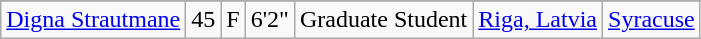<table class="wikitable sortable" border="1" style="text-align: center;">
<tr align=center>
</tr>
<tr>
<td><a href='#'>Digna Strautmane</a></td>
<td>45</td>
<td>F</td>
<td>6'2"</td>
<td>Graduate Student</td>
<td><a href='#'>Riga, Latvia</a></td>
<td><a href='#'>Syracuse</a></td>
</tr>
</table>
